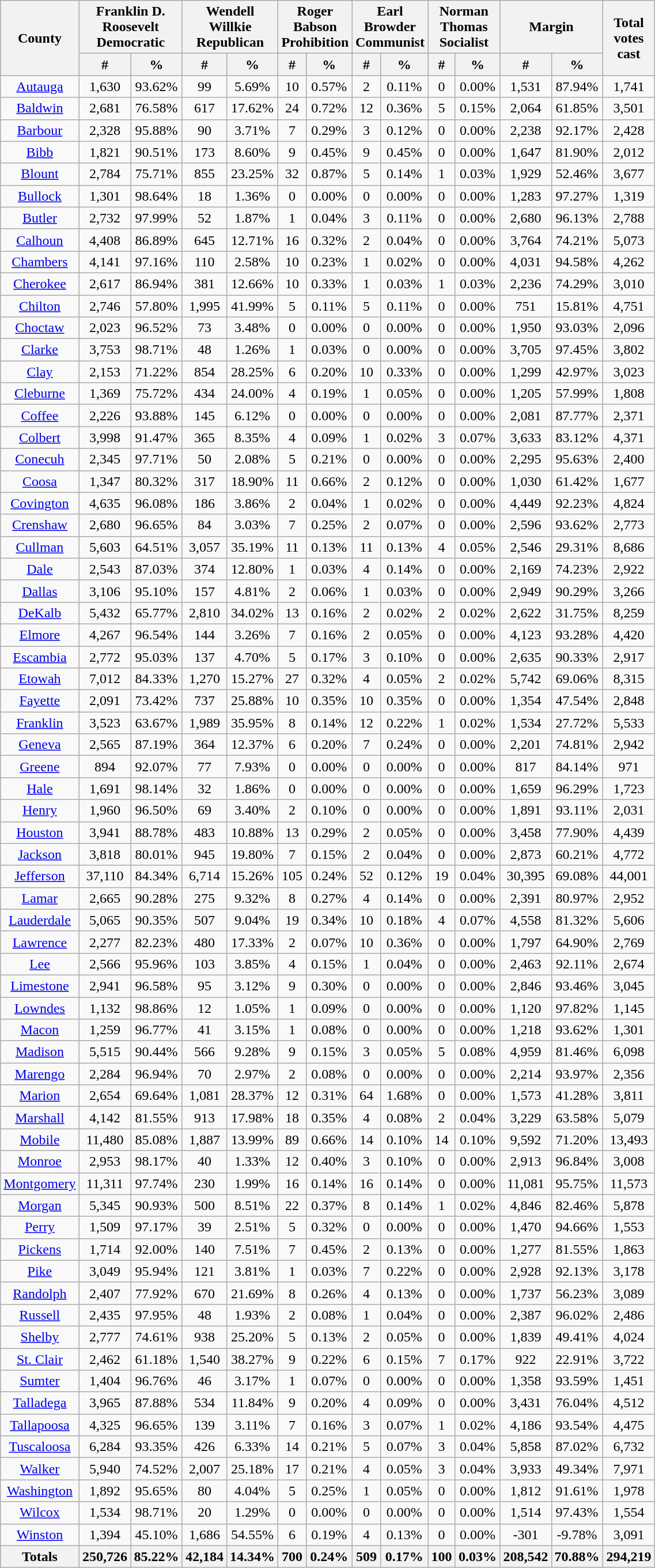<table width="60%" class="wikitable sortable">
<tr>
<th rowspan="2">County</th>
<th colspan="2">Franklin D. Roosevelt<br>Democratic</th>
<th colspan="2">Wendell Willkie<br>Republican</th>
<th colspan="2">Roger Babson<br>Prohibition</th>
<th colspan="2">Earl Browder<br>Communist</th>
<th colspan="2">Norman Thomas<br>Socialist</th>
<th colspan="2">Margin</th>
<th rowspan="2">Total votes cast</th>
</tr>
<tr>
<th style="text-align:center;" data-sort-type="number">#</th>
<th style="text-align:center;" data-sort-type="number">%</th>
<th style="text-align:center;" data-sort-type="number">#</th>
<th style="text-align:center;" data-sort-type="number">%</th>
<th style="text-align:center;" data-sort-type="number">#</th>
<th style="text-align:center;" data-sort-type="number">%</th>
<th style="text-align:center;" data-sort-type="number">#</th>
<th style="text-align:center;" data-sort-type="number">%</th>
<th style="text-align:center;" data-sort-type="number">#</th>
<th style="text-align:center;" data-sort-type="number">%</th>
<th style="text-align:center;" data-sort-type="number">#</th>
<th style="text-align:center;" data-sort-type="number">%</th>
</tr>
<tr style="text-align:center;">
<td><a href='#'>Autauga</a></td>
<td>1,630</td>
<td>93.62%</td>
<td>99</td>
<td>5.69%</td>
<td>10</td>
<td>0.57%</td>
<td>2</td>
<td>0.11%</td>
<td>0</td>
<td>0.00%</td>
<td>1,531</td>
<td>87.94%</td>
<td>1,741</td>
</tr>
<tr style="text-align:center;">
<td><a href='#'>Baldwin</a></td>
<td>2,681</td>
<td>76.58%</td>
<td>617</td>
<td>17.62%</td>
<td>24</td>
<td>0.72%</td>
<td>12</td>
<td>0.36%</td>
<td>5</td>
<td>0.15%</td>
<td>2,064</td>
<td>61.85%</td>
<td>3,501</td>
</tr>
<tr style="text-align:center;">
<td><a href='#'>Barbour</a></td>
<td>2,328</td>
<td>95.88%</td>
<td>90</td>
<td>3.71%</td>
<td>7</td>
<td>0.29%</td>
<td>3</td>
<td>0.12%</td>
<td>0</td>
<td>0.00%</td>
<td>2,238</td>
<td>92.17%</td>
<td>2,428</td>
</tr>
<tr style="text-align:center;">
<td><a href='#'>Bibb</a></td>
<td>1,821</td>
<td>90.51%</td>
<td>173</td>
<td>8.60%</td>
<td>9</td>
<td>0.45%</td>
<td>9</td>
<td>0.45%</td>
<td>0</td>
<td>0.00%</td>
<td>1,647</td>
<td>81.90%</td>
<td>2,012</td>
</tr>
<tr style="text-align:center;">
<td><a href='#'>Blount</a></td>
<td>2,784</td>
<td>75.71%</td>
<td>855</td>
<td>23.25%</td>
<td>32</td>
<td>0.87%</td>
<td>5</td>
<td>0.14%</td>
<td>1</td>
<td>0.03%</td>
<td>1,929</td>
<td>52.46%</td>
<td>3,677</td>
</tr>
<tr style="text-align:center;">
<td><a href='#'>Bullock</a></td>
<td>1,301</td>
<td>98.64%</td>
<td>18</td>
<td>1.36%</td>
<td>0</td>
<td>0.00%</td>
<td>0</td>
<td>0.00%</td>
<td>0</td>
<td>0.00%</td>
<td>1,283</td>
<td>97.27%</td>
<td>1,319</td>
</tr>
<tr style="text-align:center;">
<td><a href='#'>Butler</a></td>
<td>2,732</td>
<td>97.99%</td>
<td>52</td>
<td>1.87%</td>
<td>1</td>
<td>0.04%</td>
<td>3</td>
<td>0.11%</td>
<td>0</td>
<td>0.00%</td>
<td>2,680</td>
<td>96.13%</td>
<td>2,788</td>
</tr>
<tr style="text-align:center;">
<td><a href='#'>Calhoun</a></td>
<td>4,408</td>
<td>86.89%</td>
<td>645</td>
<td>12.71%</td>
<td>16</td>
<td>0.32%</td>
<td>2</td>
<td>0.04%</td>
<td>0</td>
<td>0.00%</td>
<td>3,764</td>
<td>74.21%</td>
<td>5,073</td>
</tr>
<tr style="text-align:center;">
<td><a href='#'>Chambers</a></td>
<td>4,141</td>
<td>97.16%</td>
<td>110</td>
<td>2.58%</td>
<td>10</td>
<td>0.23%</td>
<td>1</td>
<td>0.02%</td>
<td>0</td>
<td>0.00%</td>
<td>4,031</td>
<td>94.58%</td>
<td>4,262</td>
</tr>
<tr style="text-align:center;">
<td><a href='#'>Cherokee</a></td>
<td>2,617</td>
<td>86.94%</td>
<td>381</td>
<td>12.66%</td>
<td>10</td>
<td>0.33%</td>
<td>1</td>
<td>0.03%</td>
<td>1</td>
<td>0.03%</td>
<td>2,236</td>
<td>74.29%</td>
<td>3,010</td>
</tr>
<tr style="text-align:center;">
<td><a href='#'>Chilton</a></td>
<td>2,746</td>
<td>57.80%</td>
<td>1,995</td>
<td>41.99%</td>
<td>5</td>
<td>0.11%</td>
<td>5</td>
<td>0.11%</td>
<td>0</td>
<td>0.00%</td>
<td>751</td>
<td>15.81%</td>
<td>4,751</td>
</tr>
<tr style="text-align:center;">
<td><a href='#'>Choctaw</a></td>
<td>2,023</td>
<td>96.52%</td>
<td>73</td>
<td>3.48%</td>
<td>0</td>
<td>0.00%</td>
<td>0</td>
<td>0.00%</td>
<td>0</td>
<td>0.00%</td>
<td>1,950</td>
<td>93.03%</td>
<td>2,096</td>
</tr>
<tr style="text-align:center;">
<td><a href='#'>Clarke</a></td>
<td>3,753</td>
<td>98.71%</td>
<td>48</td>
<td>1.26%</td>
<td>1</td>
<td>0.03%</td>
<td>0</td>
<td>0.00%</td>
<td>0</td>
<td>0.00%</td>
<td>3,705</td>
<td>97.45%</td>
<td>3,802</td>
</tr>
<tr style="text-align:center;">
<td><a href='#'>Clay</a></td>
<td>2,153</td>
<td>71.22%</td>
<td>854</td>
<td>28.25%</td>
<td>6</td>
<td>0.20%</td>
<td>10</td>
<td>0.33%</td>
<td>0</td>
<td>0.00%</td>
<td>1,299</td>
<td>42.97%</td>
<td>3,023</td>
</tr>
<tr style="text-align:center;">
<td><a href='#'>Cleburne</a></td>
<td>1,369</td>
<td>75.72%</td>
<td>434</td>
<td>24.00%</td>
<td>4</td>
<td>0.19%</td>
<td>1</td>
<td>0.05%</td>
<td>0</td>
<td>0.00%</td>
<td>1,205</td>
<td>57.99%</td>
<td>1,808</td>
</tr>
<tr style="text-align:center;">
<td><a href='#'>Coffee</a></td>
<td>2,226</td>
<td>93.88%</td>
<td>145</td>
<td>6.12%</td>
<td>0</td>
<td>0.00%</td>
<td>0</td>
<td>0.00%</td>
<td>0</td>
<td>0.00%</td>
<td>2,081</td>
<td>87.77%</td>
<td>2,371</td>
</tr>
<tr style="text-align:center;">
<td><a href='#'>Colbert</a></td>
<td>3,998</td>
<td>91.47%</td>
<td>365</td>
<td>8.35%</td>
<td>4</td>
<td>0.09%</td>
<td>1</td>
<td>0.02%</td>
<td>3</td>
<td>0.07%</td>
<td>3,633</td>
<td>83.12%</td>
<td>4,371</td>
</tr>
<tr style="text-align:center;">
<td><a href='#'>Conecuh</a></td>
<td>2,345</td>
<td>97.71%</td>
<td>50</td>
<td>2.08%</td>
<td>5</td>
<td>0.21%</td>
<td>0</td>
<td>0.00%</td>
<td>0</td>
<td>0.00%</td>
<td>2,295</td>
<td>95.63%</td>
<td>2,400</td>
</tr>
<tr style="text-align:center;">
<td><a href='#'>Coosa</a></td>
<td>1,347</td>
<td>80.32%</td>
<td>317</td>
<td>18.90%</td>
<td>11</td>
<td>0.66%</td>
<td>2</td>
<td>0.12%</td>
<td>0</td>
<td>0.00%</td>
<td>1,030</td>
<td>61.42%</td>
<td>1,677</td>
</tr>
<tr style="text-align:center;">
<td><a href='#'>Covington</a></td>
<td>4,635</td>
<td>96.08%</td>
<td>186</td>
<td>3.86%</td>
<td>2</td>
<td>0.04%</td>
<td>1</td>
<td>0.02%</td>
<td>0</td>
<td>0.00%</td>
<td>4,449</td>
<td>92.23%</td>
<td>4,824</td>
</tr>
<tr style="text-align:center;">
<td><a href='#'>Crenshaw</a></td>
<td>2,680</td>
<td>96.65%</td>
<td>84</td>
<td>3.03%</td>
<td>7</td>
<td>0.25%</td>
<td>2</td>
<td>0.07%</td>
<td>0</td>
<td>0.00%</td>
<td>2,596</td>
<td>93.62%</td>
<td>2,773</td>
</tr>
<tr style="text-align:center;">
<td><a href='#'>Cullman</a></td>
<td>5,603</td>
<td>64.51%</td>
<td>3,057</td>
<td>35.19%</td>
<td>11</td>
<td>0.13%</td>
<td>11</td>
<td>0.13%</td>
<td>4</td>
<td>0.05%</td>
<td>2,546</td>
<td>29.31%</td>
<td>8,686</td>
</tr>
<tr style="text-align:center;">
<td><a href='#'>Dale</a></td>
<td>2,543</td>
<td>87.03%</td>
<td>374</td>
<td>12.80%</td>
<td>1</td>
<td>0.03%</td>
<td>4</td>
<td>0.14%</td>
<td>0</td>
<td>0.00%</td>
<td>2,169</td>
<td>74.23%</td>
<td>2,922</td>
</tr>
<tr style="text-align:center;">
<td><a href='#'>Dallas</a></td>
<td>3,106</td>
<td>95.10%</td>
<td>157</td>
<td>4.81%</td>
<td>2</td>
<td>0.06%</td>
<td>1</td>
<td>0.03%</td>
<td>0</td>
<td>0.00%</td>
<td>2,949</td>
<td>90.29%</td>
<td>3,266</td>
</tr>
<tr style="text-align:center;">
<td><a href='#'>DeKalb</a></td>
<td>5,432</td>
<td>65.77%</td>
<td>2,810</td>
<td>34.02%</td>
<td>13</td>
<td>0.16%</td>
<td>2</td>
<td>0.02%</td>
<td>2</td>
<td>0.02%</td>
<td>2,622</td>
<td>31.75%</td>
<td>8,259</td>
</tr>
<tr style="text-align:center;">
<td><a href='#'>Elmore</a></td>
<td>4,267</td>
<td>96.54%</td>
<td>144</td>
<td>3.26%</td>
<td>7</td>
<td>0.16%</td>
<td>2</td>
<td>0.05%</td>
<td>0</td>
<td>0.00%</td>
<td>4,123</td>
<td>93.28%</td>
<td>4,420</td>
</tr>
<tr style="text-align:center;">
<td><a href='#'>Escambia</a></td>
<td>2,772</td>
<td>95.03%</td>
<td>137</td>
<td>4.70%</td>
<td>5</td>
<td>0.17%</td>
<td>3</td>
<td>0.10%</td>
<td>0</td>
<td>0.00%</td>
<td>2,635</td>
<td>90.33%</td>
<td>2,917</td>
</tr>
<tr style="text-align:center;">
<td><a href='#'>Etowah</a></td>
<td>7,012</td>
<td>84.33%</td>
<td>1,270</td>
<td>15.27%</td>
<td>27</td>
<td>0.32%</td>
<td>4</td>
<td>0.05%</td>
<td>2</td>
<td>0.02%</td>
<td>5,742</td>
<td>69.06%</td>
<td>8,315</td>
</tr>
<tr style="text-align:center;">
<td><a href='#'>Fayette</a></td>
<td>2,091</td>
<td>73.42%</td>
<td>737</td>
<td>25.88%</td>
<td>10</td>
<td>0.35%</td>
<td>10</td>
<td>0.35%</td>
<td>0</td>
<td>0.00%</td>
<td>1,354</td>
<td>47.54%</td>
<td>2,848</td>
</tr>
<tr style="text-align:center;">
<td><a href='#'>Franklin</a></td>
<td>3,523</td>
<td>63.67%</td>
<td>1,989</td>
<td>35.95%</td>
<td>8</td>
<td>0.14%</td>
<td>12</td>
<td>0.22%</td>
<td>1</td>
<td>0.02%</td>
<td>1,534</td>
<td>27.72%</td>
<td>5,533</td>
</tr>
<tr style="text-align:center;">
<td><a href='#'>Geneva</a></td>
<td>2,565</td>
<td>87.19%</td>
<td>364</td>
<td>12.37%</td>
<td>6</td>
<td>0.20%</td>
<td>7</td>
<td>0.24%</td>
<td>0</td>
<td>0.00%</td>
<td>2,201</td>
<td>74.81%</td>
<td>2,942</td>
</tr>
<tr style="text-align:center;">
<td><a href='#'>Greene</a></td>
<td>894</td>
<td>92.07%</td>
<td>77</td>
<td>7.93%</td>
<td>0</td>
<td>0.00%</td>
<td>0</td>
<td>0.00%</td>
<td>0</td>
<td>0.00%</td>
<td>817</td>
<td>84.14%</td>
<td>971</td>
</tr>
<tr style="text-align:center;">
<td><a href='#'>Hale</a></td>
<td>1,691</td>
<td>98.14%</td>
<td>32</td>
<td>1.86%</td>
<td>0</td>
<td>0.00%</td>
<td>0</td>
<td>0.00%</td>
<td>0</td>
<td>0.00%</td>
<td>1,659</td>
<td>96.29%</td>
<td>1,723</td>
</tr>
<tr style="text-align:center;">
<td><a href='#'>Henry</a></td>
<td>1,960</td>
<td>96.50%</td>
<td>69</td>
<td>3.40%</td>
<td>2</td>
<td>0.10%</td>
<td>0</td>
<td>0.00%</td>
<td>0</td>
<td>0.00%</td>
<td>1,891</td>
<td>93.11%</td>
<td>2,031</td>
</tr>
<tr style="text-align:center;">
<td><a href='#'>Houston</a></td>
<td>3,941</td>
<td>88.78%</td>
<td>483</td>
<td>10.88%</td>
<td>13</td>
<td>0.29%</td>
<td>2</td>
<td>0.05%</td>
<td>0</td>
<td>0.00%</td>
<td>3,458</td>
<td>77.90%</td>
<td>4,439</td>
</tr>
<tr style="text-align:center;">
<td><a href='#'>Jackson</a></td>
<td>3,818</td>
<td>80.01%</td>
<td>945</td>
<td>19.80%</td>
<td>7</td>
<td>0.15%</td>
<td>2</td>
<td>0.04%</td>
<td>0</td>
<td>0.00%</td>
<td>2,873</td>
<td>60.21%</td>
<td>4,772</td>
</tr>
<tr style="text-align:center;">
<td><a href='#'>Jefferson</a></td>
<td>37,110</td>
<td>84.34%</td>
<td>6,714</td>
<td>15.26%</td>
<td>105</td>
<td>0.24%</td>
<td>52</td>
<td>0.12%</td>
<td>19</td>
<td>0.04%</td>
<td>30,395</td>
<td>69.08%</td>
<td>44,001</td>
</tr>
<tr style="text-align:center;">
<td><a href='#'>Lamar</a></td>
<td>2,665</td>
<td>90.28%</td>
<td>275</td>
<td>9.32%</td>
<td>8</td>
<td>0.27%</td>
<td>4</td>
<td>0.14%</td>
<td>0</td>
<td>0.00%</td>
<td>2,391</td>
<td>80.97%</td>
<td>2,952</td>
</tr>
<tr style="text-align:center;">
<td><a href='#'>Lauderdale</a></td>
<td>5,065</td>
<td>90.35%</td>
<td>507</td>
<td>9.04%</td>
<td>19</td>
<td>0.34%</td>
<td>10</td>
<td>0.18%</td>
<td>4</td>
<td>0.07%</td>
<td>4,558</td>
<td>81.32%</td>
<td>5,606</td>
</tr>
<tr style="text-align:center;">
<td><a href='#'>Lawrence</a></td>
<td>2,277</td>
<td>82.23%</td>
<td>480</td>
<td>17.33%</td>
<td>2</td>
<td>0.07%</td>
<td>10</td>
<td>0.36%</td>
<td>0</td>
<td>0.00%</td>
<td>1,797</td>
<td>64.90%</td>
<td>2,769</td>
</tr>
<tr style="text-align:center;">
<td><a href='#'>Lee</a></td>
<td>2,566</td>
<td>95.96%</td>
<td>103</td>
<td>3.85%</td>
<td>4</td>
<td>0.15%</td>
<td>1</td>
<td>0.04%</td>
<td>0</td>
<td>0.00%</td>
<td>2,463</td>
<td>92.11%</td>
<td>2,674</td>
</tr>
<tr style="text-align:center;">
<td><a href='#'>Limestone</a></td>
<td>2,941</td>
<td>96.58%</td>
<td>95</td>
<td>3.12%</td>
<td>9</td>
<td>0.30%</td>
<td>0</td>
<td>0.00%</td>
<td>0</td>
<td>0.00%</td>
<td>2,846</td>
<td>93.46%</td>
<td>3,045</td>
</tr>
<tr style="text-align:center;">
<td><a href='#'>Lowndes</a></td>
<td>1,132</td>
<td>98.86%</td>
<td>12</td>
<td>1.05%</td>
<td>1</td>
<td>0.09%</td>
<td>0</td>
<td>0.00%</td>
<td>0</td>
<td>0.00%</td>
<td>1,120</td>
<td>97.82%</td>
<td>1,145</td>
</tr>
<tr style="text-align:center;">
<td><a href='#'>Macon</a></td>
<td>1,259</td>
<td>96.77%</td>
<td>41</td>
<td>3.15%</td>
<td>1</td>
<td>0.08%</td>
<td>0</td>
<td>0.00%</td>
<td>0</td>
<td>0.00%</td>
<td>1,218</td>
<td>93.62%</td>
<td>1,301</td>
</tr>
<tr style="text-align:center;">
<td><a href='#'>Madison</a></td>
<td>5,515</td>
<td>90.44%</td>
<td>566</td>
<td>9.28%</td>
<td>9</td>
<td>0.15%</td>
<td>3</td>
<td>0.05%</td>
<td>5</td>
<td>0.08%</td>
<td>4,959</td>
<td>81.46%</td>
<td>6,098</td>
</tr>
<tr style="text-align:center;">
<td><a href='#'>Marengo</a></td>
<td>2,284</td>
<td>96.94%</td>
<td>70</td>
<td>2.97%</td>
<td>2</td>
<td>0.08%</td>
<td>0</td>
<td>0.00%</td>
<td>0</td>
<td>0.00%</td>
<td>2,214</td>
<td>93.97%</td>
<td>2,356</td>
</tr>
<tr style="text-align:center;">
<td><a href='#'>Marion</a></td>
<td>2,654</td>
<td>69.64%</td>
<td>1,081</td>
<td>28.37%</td>
<td>12</td>
<td>0.31%</td>
<td>64</td>
<td>1.68%</td>
<td>0</td>
<td>0.00%</td>
<td>1,573</td>
<td>41.28%</td>
<td>3,811</td>
</tr>
<tr style="text-align:center;">
<td><a href='#'>Marshall</a></td>
<td>4,142</td>
<td>81.55%</td>
<td>913</td>
<td>17.98%</td>
<td>18</td>
<td>0.35%</td>
<td>4</td>
<td>0.08%</td>
<td>2</td>
<td>0.04%</td>
<td>3,229</td>
<td>63.58%</td>
<td>5,079</td>
</tr>
<tr style="text-align:center;">
<td><a href='#'>Mobile</a></td>
<td>11,480</td>
<td>85.08%</td>
<td>1,887</td>
<td>13.99%</td>
<td>89</td>
<td>0.66%</td>
<td>14</td>
<td>0.10%</td>
<td>14</td>
<td>0.10%</td>
<td>9,592</td>
<td>71.20%</td>
<td>13,493</td>
</tr>
<tr style="text-align:center;">
<td><a href='#'>Monroe</a></td>
<td>2,953</td>
<td>98.17%</td>
<td>40</td>
<td>1.33%</td>
<td>12</td>
<td>0.40%</td>
<td>3</td>
<td>0.10%</td>
<td>0</td>
<td>0.00%</td>
<td>2,913</td>
<td>96.84%</td>
<td>3,008</td>
</tr>
<tr style="text-align:center;">
<td><a href='#'>Montgomery</a></td>
<td>11,311</td>
<td>97.74%</td>
<td>230</td>
<td>1.99%</td>
<td>16</td>
<td>0.14%</td>
<td>16</td>
<td>0.14%</td>
<td>0</td>
<td>0.00%</td>
<td>11,081</td>
<td>95.75%</td>
<td>11,573</td>
</tr>
<tr style="text-align:center;">
<td><a href='#'>Morgan</a></td>
<td>5,345</td>
<td>90.93%</td>
<td>500</td>
<td>8.51%</td>
<td>22</td>
<td>0.37%</td>
<td>8</td>
<td>0.14%</td>
<td>1</td>
<td>0.02%</td>
<td>4,846</td>
<td>82.46%</td>
<td>5,878</td>
</tr>
<tr style="text-align:center;">
<td><a href='#'>Perry</a></td>
<td>1,509</td>
<td>97.17%</td>
<td>39</td>
<td>2.51%</td>
<td>5</td>
<td>0.32%</td>
<td>0</td>
<td>0.00%</td>
<td>0</td>
<td>0.00%</td>
<td>1,470</td>
<td>94.66%</td>
<td>1,553</td>
</tr>
<tr style="text-align:center;">
<td><a href='#'>Pickens</a></td>
<td>1,714</td>
<td>92.00%</td>
<td>140</td>
<td>7.51%</td>
<td>7</td>
<td>0.45%</td>
<td>2</td>
<td>0.13%</td>
<td>0</td>
<td>0.00%</td>
<td>1,277</td>
<td>81.55%</td>
<td>1,863</td>
</tr>
<tr style="text-align:center;">
<td><a href='#'>Pike</a></td>
<td>3,049</td>
<td>95.94%</td>
<td>121</td>
<td>3.81%</td>
<td>1</td>
<td>0.03%</td>
<td>7</td>
<td>0.22%</td>
<td>0</td>
<td>0.00%</td>
<td>2,928</td>
<td>92.13%</td>
<td>3,178</td>
</tr>
<tr style="text-align:center;">
<td><a href='#'>Randolph</a></td>
<td>2,407</td>
<td>77.92%</td>
<td>670</td>
<td>21.69%</td>
<td>8</td>
<td>0.26%</td>
<td>4</td>
<td>0.13%</td>
<td>0</td>
<td>0.00%</td>
<td>1,737</td>
<td>56.23%</td>
<td>3,089</td>
</tr>
<tr style="text-align:center;">
<td><a href='#'>Russell</a></td>
<td>2,435</td>
<td>97.95%</td>
<td>48</td>
<td>1.93%</td>
<td>2</td>
<td>0.08%</td>
<td>1</td>
<td>0.04%</td>
<td>0</td>
<td>0.00%</td>
<td>2,387</td>
<td>96.02%</td>
<td>2,486</td>
</tr>
<tr style="text-align:center;">
<td><a href='#'>Shelby</a></td>
<td>2,777</td>
<td>74.61%</td>
<td>938</td>
<td>25.20%</td>
<td>5</td>
<td>0.13%</td>
<td>2</td>
<td>0.05%</td>
<td>0</td>
<td>0.00%</td>
<td>1,839</td>
<td>49.41%</td>
<td>4,024</td>
</tr>
<tr style="text-align:center;">
<td><a href='#'>St. Clair</a></td>
<td>2,462</td>
<td>61.18%</td>
<td>1,540</td>
<td>38.27%</td>
<td>9</td>
<td>0.22%</td>
<td>6</td>
<td>0.15%</td>
<td>7</td>
<td>0.17%</td>
<td>922</td>
<td>22.91%</td>
<td>3,722</td>
</tr>
<tr style="text-align:center;">
<td><a href='#'>Sumter</a></td>
<td>1,404</td>
<td>96.76%</td>
<td>46</td>
<td>3.17%</td>
<td>1</td>
<td>0.07%</td>
<td>0</td>
<td>0.00%</td>
<td>0</td>
<td>0.00%</td>
<td>1,358</td>
<td>93.59%</td>
<td>1,451</td>
</tr>
<tr style="text-align:center;">
<td><a href='#'>Talladega</a></td>
<td>3,965</td>
<td>87.88%</td>
<td>534</td>
<td>11.84%</td>
<td>9</td>
<td>0.20%</td>
<td>4</td>
<td>0.09%</td>
<td>0</td>
<td>0.00%</td>
<td>3,431</td>
<td>76.04%</td>
<td>4,512</td>
</tr>
<tr style="text-align:center;">
<td><a href='#'>Tallapoosa</a></td>
<td>4,325</td>
<td>96.65%</td>
<td>139</td>
<td>3.11%</td>
<td>7</td>
<td>0.16%</td>
<td>3</td>
<td>0.07%</td>
<td>1</td>
<td>0.02%</td>
<td>4,186</td>
<td>93.54%</td>
<td>4,475</td>
</tr>
<tr style="text-align:center;">
<td><a href='#'>Tuscaloosa</a></td>
<td>6,284</td>
<td>93.35%</td>
<td>426</td>
<td>6.33%</td>
<td>14</td>
<td>0.21%</td>
<td>5</td>
<td>0.07%</td>
<td>3</td>
<td>0.04%</td>
<td>5,858</td>
<td>87.02%</td>
<td>6,732</td>
</tr>
<tr style="text-align:center;">
<td><a href='#'>Walker</a></td>
<td>5,940</td>
<td>74.52%</td>
<td>2,007</td>
<td>25.18%</td>
<td>17</td>
<td>0.21%</td>
<td>4</td>
<td>0.05%</td>
<td>3</td>
<td>0.04%</td>
<td>3,933</td>
<td>49.34%</td>
<td>7,971</td>
</tr>
<tr style="text-align:center;">
<td><a href='#'>Washington</a></td>
<td>1,892</td>
<td>95.65%</td>
<td>80</td>
<td>4.04%</td>
<td>5</td>
<td>0.25%</td>
<td>1</td>
<td>0.05%</td>
<td>0</td>
<td>0.00%</td>
<td>1,812</td>
<td>91.61%</td>
<td>1,978</td>
</tr>
<tr style="text-align:center;">
<td><a href='#'>Wilcox</a></td>
<td>1,534</td>
<td>98.71%</td>
<td>20</td>
<td>1.29%</td>
<td>0</td>
<td>0.00%</td>
<td>0</td>
<td>0.00%</td>
<td>0</td>
<td>0.00%</td>
<td>1,514</td>
<td>97.43%</td>
<td>1,554</td>
</tr>
<tr style="text-align:center;">
<td><a href='#'>Winston</a></td>
<td>1,394</td>
<td>45.10%</td>
<td>1,686</td>
<td>54.55%</td>
<td>6</td>
<td>0.19%</td>
<td>4</td>
<td>0.13%</td>
<td>0</td>
<td>0.00%</td>
<td>-301</td>
<td>-9.78%</td>
<td>3,091</td>
</tr>
<tr style="text-align:center;">
<th>Totals</th>
<th>250,726</th>
<th>85.22%</th>
<th>42,184</th>
<th>14.34%</th>
<th>700</th>
<th>0.24%</th>
<th>509</th>
<th>0.17%</th>
<th>100</th>
<th>0.03%</th>
<th>208,542</th>
<th>70.88%</th>
<th>294,219</th>
</tr>
</table>
